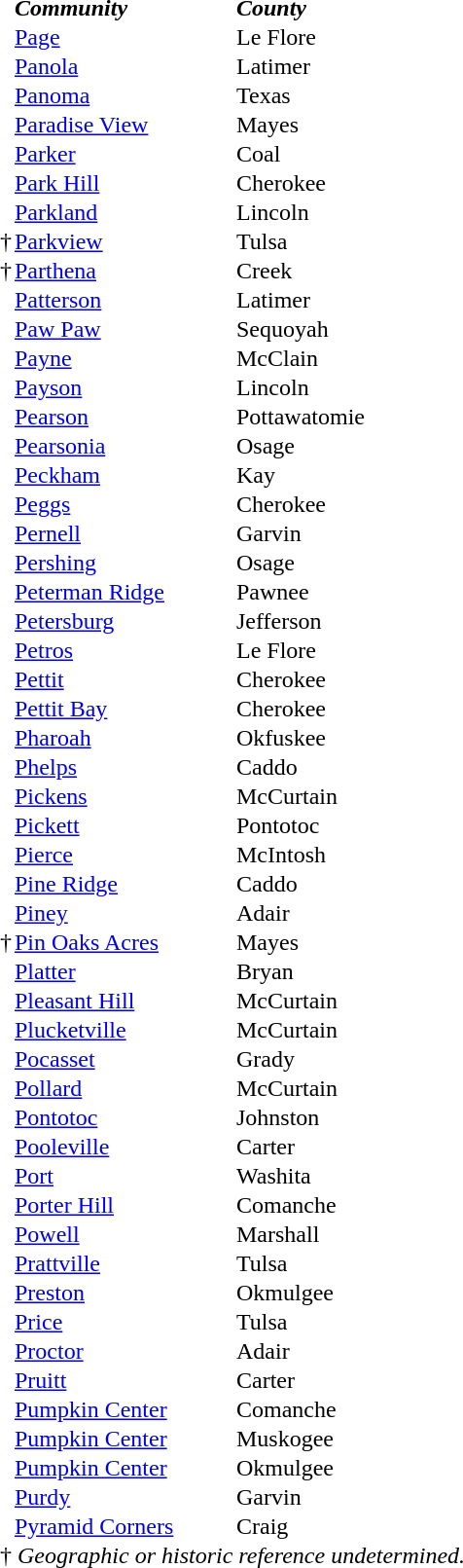<table border="0" cellpadding="0">
<tr>
<td></td>
<td width="150px"><strong><em>Community</em></strong></td>
<td width="100px"><strong><em>County</em></strong></td>
<td width="300px"></td>
</tr>
<tr>
<td></td>
<td><a href='#'>Page</a></td>
<td>Le Flore</td>
<td></td>
</tr>
<tr>
<td></td>
<td><a href='#'>Panola</a></td>
<td>Latimer</td>
<td></td>
</tr>
<tr>
<td></td>
<td><a href='#'>Panoma</a></td>
<td>Texas</td>
<td></td>
</tr>
<tr>
<td></td>
<td><a href='#'>Paradise View</a></td>
<td>Mayes</td>
<td></td>
</tr>
<tr>
<td></td>
<td><a href='#'>Parker</a></td>
<td>Coal</td>
<td></td>
</tr>
<tr>
<td></td>
<td><a href='#'>Park Hill</a></td>
<td>Cherokee</td>
<td></td>
</tr>
<tr>
<td></td>
<td><a href='#'>Parkland</a></td>
<td>Lincoln</td>
<td></td>
</tr>
<tr>
<td>†</td>
<td><a href='#'>Parkview</a></td>
<td>Tulsa</td>
<td></td>
</tr>
<tr>
<td>†</td>
<td><a href='#'>Parthena</a></td>
<td>Creek</td>
<td></td>
</tr>
<tr>
<td></td>
<td><a href='#'>Patterson</a></td>
<td>Latimer</td>
<td></td>
</tr>
<tr>
<td></td>
<td><a href='#'>Paw Paw</a></td>
<td>Sequoyah</td>
<td></td>
</tr>
<tr>
<td></td>
<td><a href='#'>Payne</a></td>
<td>McClain</td>
<td></td>
</tr>
<tr>
<td></td>
<td><a href='#'>Payson</a></td>
<td>Lincoln</td>
<td></td>
</tr>
<tr>
<td></td>
<td><a href='#'>Pearson</a></td>
<td>Pottawatomie</td>
<td></td>
</tr>
<tr>
<td></td>
<td><a href='#'>Pearsonia</a></td>
<td>Osage</td>
<td></td>
</tr>
<tr>
<td></td>
<td><a href='#'>Peckham</a></td>
<td>Kay</td>
<td></td>
</tr>
<tr>
<td></td>
<td><a href='#'>Peggs</a></td>
<td>Cherokee</td>
<td></td>
</tr>
<tr>
<td></td>
<td><a href='#'>Pernell</a></td>
<td>Garvin</td>
<td></td>
</tr>
<tr>
<td></td>
<td><a href='#'>Pershing</a></td>
<td>Osage</td>
<td></td>
</tr>
<tr>
<td></td>
<td><a href='#'>Peterman Ridge</a></td>
<td>Pawnee</td>
<td></td>
</tr>
<tr>
<td></td>
<td><a href='#'>Petersburg</a></td>
<td>Jefferson</td>
<td></td>
</tr>
<tr>
<td></td>
<td><a href='#'>Petros</a></td>
<td>Le Flore</td>
<td></td>
</tr>
<tr>
<td></td>
<td><a href='#'>Pettit</a></td>
<td>Cherokee</td>
<td></td>
</tr>
<tr>
<td></td>
<td><a href='#'>Pettit Bay</a></td>
<td>Cherokee</td>
<td></td>
</tr>
<tr>
<td></td>
<td><a href='#'>Pharoah</a></td>
<td>Okfuskee</td>
<td></td>
</tr>
<tr>
<td></td>
<td><a href='#'>Phelps</a></td>
<td>Caddo</td>
<td></td>
</tr>
<tr>
<td></td>
<td><a href='#'>Pickens</a></td>
<td>McCurtain</td>
<td></td>
</tr>
<tr>
<td></td>
<td><a href='#'>Pickett</a></td>
<td>Pontotoc</td>
<td></td>
</tr>
<tr>
<td></td>
<td><a href='#'>Pierce</a></td>
<td>McIntosh</td>
<td></td>
</tr>
<tr>
<td></td>
<td><a href='#'>Pine Ridge</a></td>
<td>Caddo</td>
<td></td>
</tr>
<tr>
<td></td>
<td><a href='#'>Piney</a></td>
<td>Adair</td>
<td></td>
</tr>
<tr>
<td>†</td>
<td><a href='#'>Pin Oaks Acres</a></td>
<td>Mayes</td>
<td></td>
</tr>
<tr>
<td></td>
<td><a href='#'>Platter</a></td>
<td>Bryan</td>
<td></td>
</tr>
<tr>
<td></td>
<td><a href='#'>Pleasant Hill</a></td>
<td>McCurtain</td>
<td></td>
</tr>
<tr>
<td></td>
<td><a href='#'>Plucketville</a></td>
<td>McCurtain</td>
<td></td>
</tr>
<tr>
<td></td>
<td><a href='#'>Pocasset</a></td>
<td>Grady</td>
<td></td>
</tr>
<tr>
<td></td>
<td><a href='#'>Pollard</a></td>
<td>McCurtain</td>
<td></td>
</tr>
<tr>
<td></td>
<td><a href='#'>Pontotoc</a></td>
<td>Johnston</td>
<td></td>
</tr>
<tr>
<td></td>
<td><a href='#'>Pooleville</a></td>
<td>Carter</td>
<td></td>
</tr>
<tr>
<td></td>
<td><a href='#'>Port</a></td>
<td>Washita</td>
<td></td>
</tr>
<tr>
<td></td>
<td><a href='#'>Porter Hill</a></td>
<td>Comanche</td>
<td></td>
</tr>
<tr>
<td></td>
<td><a href='#'>Powell</a></td>
<td>Marshall</td>
<td></td>
</tr>
<tr>
<td></td>
<td><a href='#'>Prattville</a></td>
<td>Tulsa</td>
<td></td>
</tr>
<tr>
<td></td>
<td><a href='#'>Preston</a></td>
<td>Okmulgee</td>
<td></td>
</tr>
<tr>
<td></td>
<td><a href='#'>Price</a></td>
<td>Tulsa</td>
<td></td>
</tr>
<tr>
<td></td>
<td><a href='#'>Proctor</a></td>
<td>Adair</td>
<td></td>
</tr>
<tr>
<td></td>
<td><a href='#'>Pruitt</a></td>
<td>Carter</td>
<td></td>
</tr>
<tr>
<td></td>
<td><a href='#'>Pumpkin Center</a></td>
<td>Comanche</td>
<td></td>
</tr>
<tr>
<td></td>
<td><a href='#'>Pumpkin Center</a></td>
<td>Muskogee</td>
<td></td>
</tr>
<tr>
<td></td>
<td><a href='#'>Pumpkin Center</a></td>
<td>Okmulgee</td>
<td></td>
</tr>
<tr>
<td></td>
<td><a href='#'>Purdy</a></td>
<td>Garvin</td>
<td></td>
</tr>
<tr>
<td></td>
<td><a href='#'>Pyramid Corners</a></td>
<td>Craig</td>
<td></td>
</tr>
<tr>
<td colspan="4">† <em>Geographic or historic reference undetermined.</em></td>
</tr>
</table>
